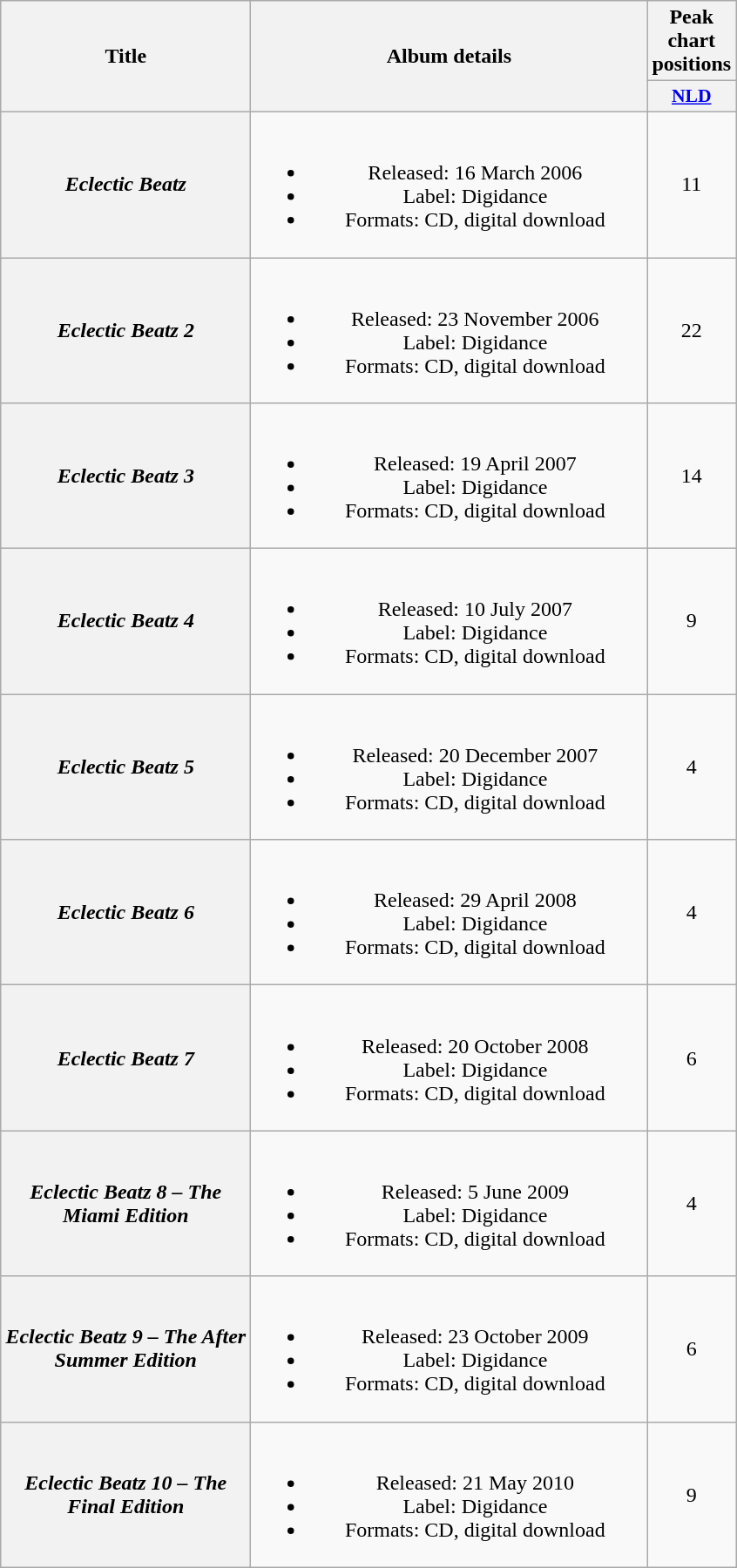<table class="wikitable plainrowheaders" style="text-align:center;">
<tr>
<th scope="col" rowspan="2" style="width:11.5em;">Title</th>
<th scope="col" rowspan="2" style="width:18.5em;">Album details</th>
<th scope="col" colspan="1">Peak chart positions</th>
</tr>
<tr>
<th scope="col" style="width:2.5em;font-size:90%;"><a href='#'>NLD</a><br></th>
</tr>
<tr>
<th scope="row"><em>Eclectic Beatz</em></th>
<td><br><ul><li>Released: 16 March 2006</li><li>Label: Digidance</li><li>Formats: CD, digital download</li></ul></td>
<td>11</td>
</tr>
<tr>
<th scope="row"><em>Eclectic Beatz 2</em></th>
<td><br><ul><li>Released: 23 November 2006</li><li>Label: Digidance</li><li>Formats: CD, digital download</li></ul></td>
<td>22</td>
</tr>
<tr>
<th scope="row"><em>Eclectic Beatz 3</em></th>
<td><br><ul><li>Released: 19 April 2007</li><li>Label: Digidance</li><li>Formats: CD, digital download</li></ul></td>
<td>14</td>
</tr>
<tr>
<th scope="row"><em>Eclectic Beatz 4</em></th>
<td><br><ul><li>Released: 10 July 2007</li><li>Label: Digidance</li><li>Formats: CD, digital download</li></ul></td>
<td>9</td>
</tr>
<tr>
<th scope="row"><em>Eclectic Beatz 5</em></th>
<td><br><ul><li>Released: 20 December 2007</li><li>Label: Digidance</li><li>Formats: CD, digital download</li></ul></td>
<td>4</td>
</tr>
<tr>
<th scope="row"><em>Eclectic Beatz 6</em></th>
<td><br><ul><li>Released: 29 April 2008</li><li>Label: Digidance</li><li>Formats: CD, digital download</li></ul></td>
<td>4</td>
</tr>
<tr>
<th scope="row"><em>Eclectic Beatz 7</em></th>
<td><br><ul><li>Released: 20 October 2008</li><li>Label: Digidance</li><li>Formats: CD, digital download</li></ul></td>
<td>6</td>
</tr>
<tr>
<th scope="row"><em>Eclectic Beatz 8 – The Miami Edition</em></th>
<td><br><ul><li>Released: 5 June 2009</li><li>Label: Digidance</li><li>Formats: CD, digital download</li></ul></td>
<td>4</td>
</tr>
<tr>
<th scope="row"><em>Eclectic Beatz 9 – The After Summer Edition</em></th>
<td><br><ul><li>Released: 23 October 2009</li><li>Label: Digidance</li><li>Formats: CD, digital download</li></ul></td>
<td>6</td>
</tr>
<tr>
<th scope="row"><em>Eclectic Beatz 10 – The Final Edition</em></th>
<td><br><ul><li>Released: 21 May 2010</li><li>Label: Digidance</li><li>Formats: CD, digital download</li></ul></td>
<td>9</td>
</tr>
</table>
